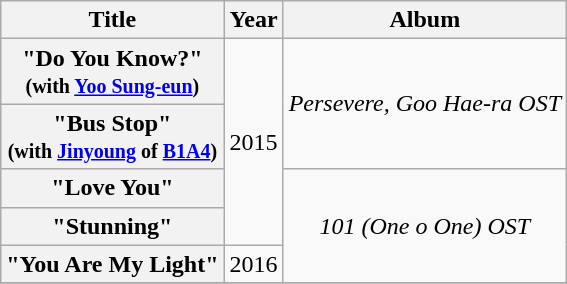<table class="wikitable plainrowheaders" style="text-align:center;">
<tr>
<th>Title</th>
<th>Year</th>
<th>Album</th>
</tr>
<tr>
<th scope=row>"Do You Know?" <br> <small>(with <a href='#'>Yoo Sung-eun</a>)</small></th>
<td rowspan="4">2015</td>
<td rowspan="2"><em>Persevere, Goo Hae-ra OST</em></td>
</tr>
<tr>
<th scope=row>"Bus Stop" <br> <small>(with <a href='#'>Jinyoung</a> of <a href='#'>B1A4</a>)</small></th>
</tr>
<tr>
<th scope=row>"Love You"</th>
<td rowspan="3"><em>101 (One o One) OST</em></td>
</tr>
<tr>
<th scope=row>"Stunning"</th>
</tr>
<tr>
<th scope=row>"You Are My Light"</th>
<td>2016</td>
</tr>
<tr>
</tr>
</table>
